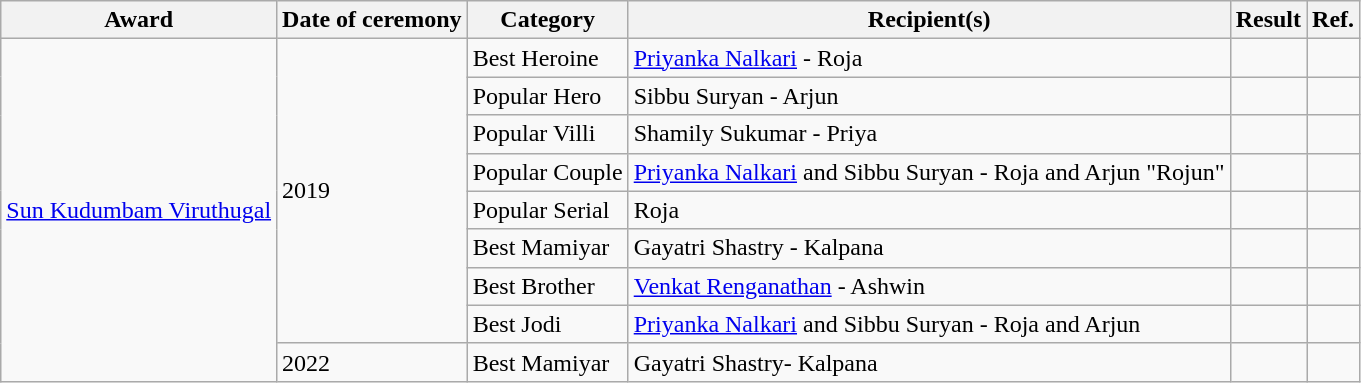<table class="wikitable plainrowheaders sortable">
<tr>
<th scope="col">Award</th>
<th scope="col">Date of ceremony</th>
<th scope="col">Category</th>
<th scope="col">Recipient(s)</th>
<th scope="col" class="unsortable">Result</th>
<th scope="col" class="unsortable">Ref.</th>
</tr>
<tr>
<td rowspan="9"><a href='#'>Sun Kudumbam Viruthugal</a></td>
<td rowspan="8">2019</td>
<td>Best Heroine</td>
<td><a href='#'>Priyanka Nalkari</a> - Roja</td>
<td></td>
<td></td>
</tr>
<tr>
<td>Popular Hero</td>
<td>Sibbu Suryan - Arjun</td>
<td></td>
<td></td>
</tr>
<tr>
<td>Popular Villi</td>
<td>Shamily Sukumar - Priya</td>
<td></td>
<td></td>
</tr>
<tr>
<td>Popular Couple</td>
<td><a href='#'>Priyanka Nalkari</a> and Sibbu Suryan - Roja and Arjun "Rojun"</td>
<td></td>
<td></td>
</tr>
<tr>
<td>Popular Serial</td>
<td>Roja</td>
<td></td>
<td></td>
</tr>
<tr>
<td>Best Mamiyar</td>
<td>Gayatri Shastry - Kalpana</td>
<td></td>
<td></td>
</tr>
<tr>
<td>Best Brother</td>
<td><a href='#'>Venkat Renganathan</a> - Ashwin</td>
<td></td>
<td></td>
</tr>
<tr>
<td>Best Jodi</td>
<td><a href='#'>Priyanka Nalkari</a> and Sibbu Suryan - Roja and Arjun</td>
<td></td>
<td></td>
</tr>
<tr>
<td>2022</td>
<td>Best Mamiyar</td>
<td>Gayatri Shastry- Kalpana</td>
<td></td>
<td></td>
</tr>
</table>
